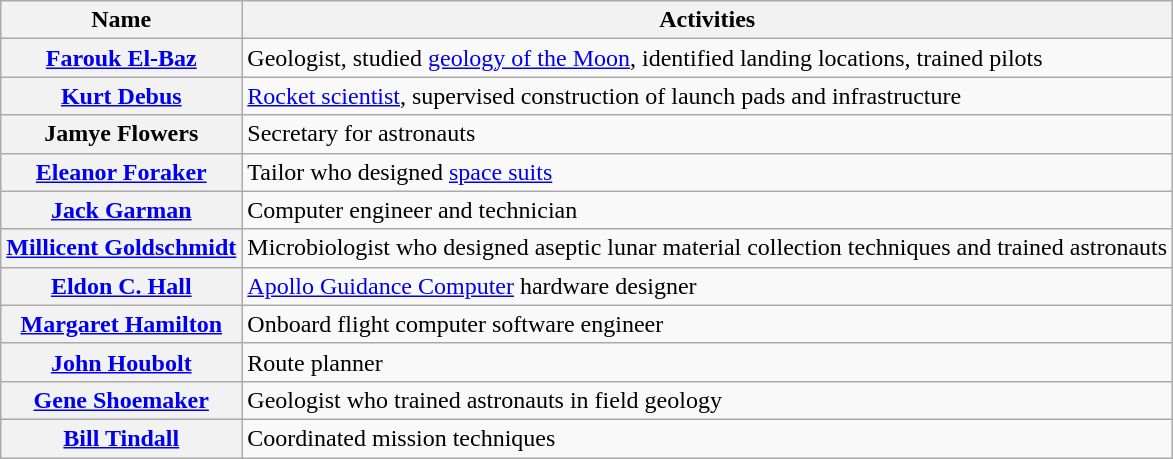<table class="wikitable plainrowheaders">
<tr>
<th scope="col">Name</th>
<th scope="col">Activities</th>
</tr>
<tr>
<th scope="row"><a href='#'>Farouk El-Baz</a></th>
<td>Geologist, studied <a href='#'>geology of the Moon</a>, identified landing locations, trained pilots</td>
</tr>
<tr>
<th scope="row"><a href='#'>Kurt Debus</a></th>
<td><a href='#'>Rocket scientist</a>, supervised construction of launch pads and infrastructure</td>
</tr>
<tr>
<th scope="row">Jamye Flowers</th>
<td>Secretary for astronauts</td>
</tr>
<tr>
<th scope="row"><a href='#'>Eleanor Foraker</a></th>
<td>Tailor who designed <a href='#'>space suits</a></td>
</tr>
<tr>
<th scope="row"><a href='#'>Jack Garman</a></th>
<td>Computer engineer and technician</td>
</tr>
<tr>
<th scope="row"><a href='#'>Millicent Goldschmidt</a></th>
<td>Microbiologist who designed aseptic lunar material collection techniques and trained astronauts</td>
</tr>
<tr>
<th scope="row"><a href='#'>Eldon C. Hall</a></th>
<td><a href='#'>Apollo Guidance Computer</a> hardware designer</td>
</tr>
<tr>
<th scope="row"><a href='#'>Margaret Hamilton</a></th>
<td>Onboard flight computer software engineer</td>
</tr>
<tr>
<th scope="row"><a href='#'>John Houbolt</a></th>
<td>Route planner</td>
</tr>
<tr>
<th scope="row"><a href='#'>Gene Shoemaker</a></th>
<td>Geologist who trained astronauts in field geology</td>
</tr>
<tr>
<th scope="row"><a href='#'>Bill Tindall</a></th>
<td>Coordinated mission techniques</td>
</tr>
</table>
